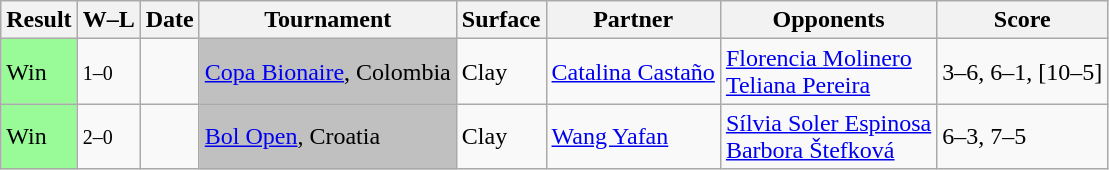<table class=wikitable>
<tr>
<th>Result</th>
<th class="unsortable">W–L</th>
<th>Date</th>
<th>Tournament</th>
<th>Surface</th>
<th>Partner</th>
<th>Opponents</th>
<th class="unsortable">Score</th>
</tr>
<tr>
<td bgcolor=98FB98>Win</td>
<td><small>1–0</small></td>
<td><a href='#'></a></td>
<td bgcolor=silver><a href='#'>Copa Bionaire</a>, Colombia</td>
<td>Clay</td>
<td> <a href='#'>Catalina Castaño</a></td>
<td> <a href='#'>Florencia Molinero</a> <br>  <a href='#'>Teliana Pereira</a></td>
<td>3–6, 6–1, [10–5]</td>
</tr>
<tr>
<td style="background:#98fb98;">Win</td>
<td><small>2–0</small></td>
<td><a href='#'></a></td>
<td bgcolor=silver><a href='#'>Bol Open</a>, Croatia</td>
<td>Clay</td>
<td> <a href='#'>Wang Yafan</a></td>
<td> <a href='#'>Sílvia Soler Espinosa</a> <br>  <a href='#'>Barbora Štefková</a></td>
<td>6–3, 7–5</td>
</tr>
</table>
